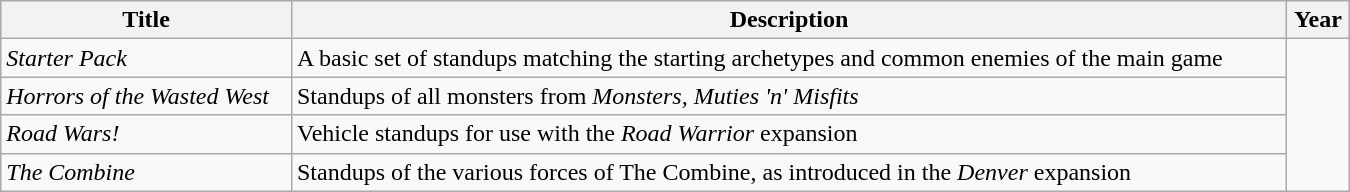<table class="wikitable" style="width: 900px">
<tr>
<th>Title</th>
<th>Description</th>
<th>Year</th>
</tr>
<tr>
<td><em>Starter Pack</em></td>
<td>A basic set of standups matching the starting archetypes and common enemies of the main game</td>
</tr>
<tr>
<td><em>Horrors of the Wasted West</em></td>
<td>Standups of all monsters from <em>Monsters, Muties 'n' Misfits</em></td>
</tr>
<tr>
<td><em>Road Wars!</em></td>
<td>Vehicle standups for use with the <em>Road Warrior</em> expansion</td>
</tr>
<tr>
<td><em>The Combine</em></td>
<td>Standups of the various forces of The Combine, as introduced in the <em>Denver</em> expansion</td>
</tr>
</table>
